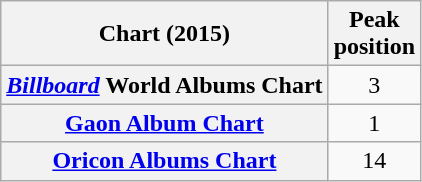<table class="wikitable plainrowheaders sortable" style="text-align:center;" border="1">
<tr>
<th scope="col">Chart (2015)</th>
<th scope="col">Peak<br>position</th>
</tr>
<tr>
<th scope="row"><em><a href='#'>Billboard</a></em> World Albums Chart</th>
<td>3</td>
</tr>
<tr>
<th scope="row"><a href='#'>Gaon Album Chart</a></th>
<td>1</td>
</tr>
<tr>
<th scope="row"><a href='#'>Oricon Albums Chart</a></th>
<td>14</td>
</tr>
</table>
